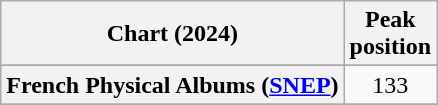<table class="wikitable sortable plainrowheaders" style="text-align:center;">
<tr>
<th scope="col">Chart (2024)</th>
<th scope="col">Peak<br>position</th>
</tr>
<tr>
</tr>
<tr>
</tr>
<tr>
</tr>
<tr>
</tr>
<tr>
<th scope="row">French Physical Albums (<a href='#'>SNEP</a>)</th>
<td>133</td>
</tr>
<tr>
</tr>
<tr>
</tr>
<tr>
</tr>
<tr>
</tr>
<tr>
</tr>
<tr>
</tr>
<tr>
</tr>
</table>
